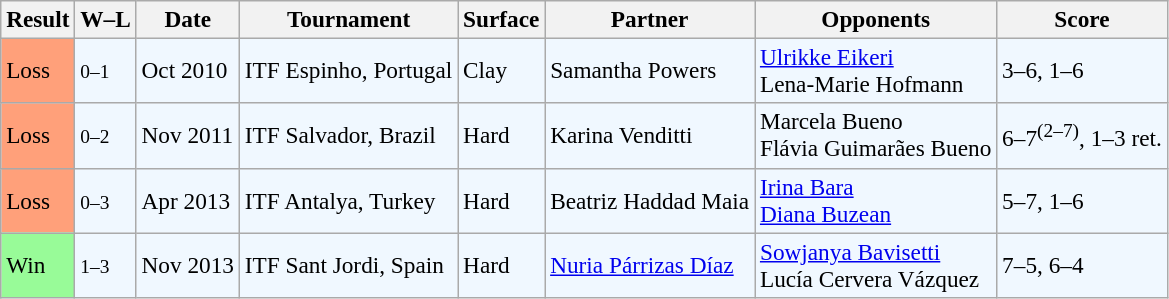<table class="sortable wikitable" style=font-size:97%>
<tr>
<th>Result</th>
<th class=unsortable>W–L</th>
<th>Date</th>
<th>Tournament</th>
<th>Surface</th>
<th>Partner</th>
<th>Opponents</th>
<th class=unsortable>Score</th>
</tr>
<tr style="background:#f0f8ff;">
<td style="background:#ffa07a;">Loss</td>
<td><small>0–1</small></td>
<td>Oct 2010</td>
<td>ITF Espinho, Portugal</td>
<td>Clay</td>
<td> Samantha Powers</td>
<td> <a href='#'>Ulrikke Eikeri</a> <br>  Lena-Marie Hofmann</td>
<td>3–6, 1–6</td>
</tr>
<tr style="background:#f0f8ff;">
<td style="background:#ffa07a;">Loss</td>
<td><small>0–2</small></td>
<td>Nov 2011</td>
<td>ITF Salvador, Brazil</td>
<td>Hard</td>
<td> Karina Venditti</td>
<td> Marcela Bueno <br>  Flávia Guimarães Bueno</td>
<td>6–7<sup>(2–7)</sup>, 1–3 ret.</td>
</tr>
<tr style="background:#f0f8ff;">
<td style="background:#ffa07a;">Loss</td>
<td><small>0–3</small></td>
<td>Apr 2013</td>
<td>ITF Antalya, Turkey</td>
<td>Hard</td>
<td> Beatriz Haddad Maia</td>
<td> <a href='#'>Irina Bara</a> <br>  <a href='#'>Diana Buzean</a></td>
<td>5–7, 1–6</td>
</tr>
<tr style="background:#f0f8ff;">
<td style="background:#98fb98;">Win</td>
<td><small>1–3</small></td>
<td>Nov 2013</td>
<td>ITF Sant Jordi, Spain</td>
<td>Hard</td>
<td> <a href='#'>Nuria Párrizas Díaz</a></td>
<td> <a href='#'>Sowjanya Bavisetti</a> <br>  Lucía Cervera Vázquez</td>
<td>7–5, 6–4</td>
</tr>
</table>
